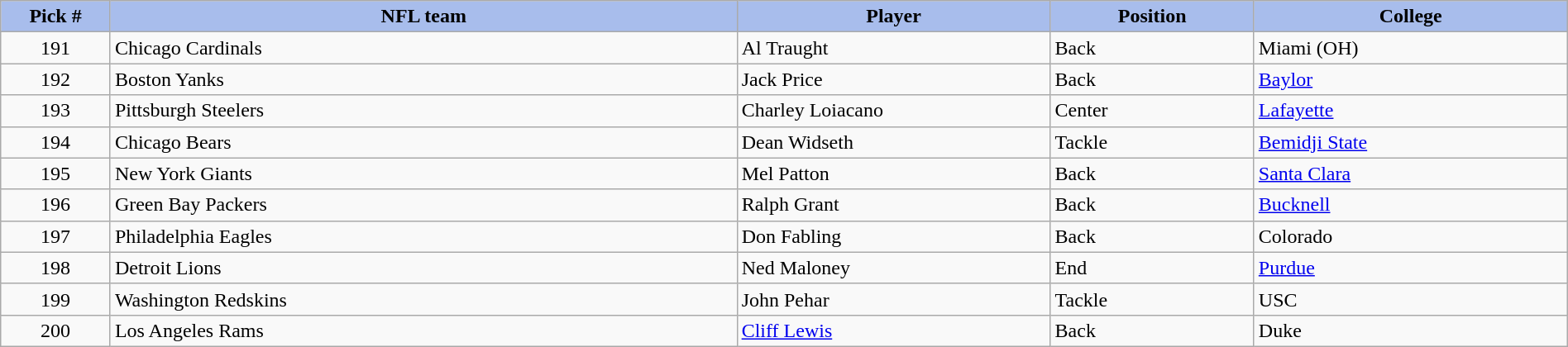<table class="wikitable sortable sortable" style="width: 100%">
<tr>
<th style="background:#A8BDEC;" width=7%>Pick #</th>
<th width=40% style="background:#A8BDEC;">NFL team</th>
<th width=20% style="background:#A8BDEC;">Player</th>
<th width=13% style="background:#A8BDEC;">Position</th>
<th style="background:#A8BDEC;">College</th>
</tr>
<tr>
<td align=center>191</td>
<td>Chicago Cardinals</td>
<td>Al Traught</td>
<td>Back</td>
<td>Miami (OH)</td>
</tr>
<tr>
<td align=center>192</td>
<td>Boston Yanks</td>
<td>Jack Price</td>
<td>Back</td>
<td><a href='#'>Baylor</a></td>
</tr>
<tr>
<td align=center>193</td>
<td>Pittsburgh Steelers</td>
<td>Charley Loiacano</td>
<td>Center</td>
<td><a href='#'>Lafayette</a></td>
</tr>
<tr>
<td align=center>194</td>
<td>Chicago Bears</td>
<td>Dean Widseth</td>
<td>Tackle</td>
<td><a href='#'>Bemidji State</a></td>
</tr>
<tr>
<td align=center>195</td>
<td>New York Giants</td>
<td>Mel Patton</td>
<td>Back</td>
<td><a href='#'>Santa Clara</a></td>
</tr>
<tr>
<td align=center>196</td>
<td>Green Bay Packers</td>
<td>Ralph Grant</td>
<td>Back</td>
<td><a href='#'>Bucknell</a></td>
</tr>
<tr>
<td align=center>197</td>
<td>Philadelphia Eagles</td>
<td>Don Fabling</td>
<td>Back</td>
<td>Colorado</td>
</tr>
<tr>
<td align=center>198</td>
<td>Detroit Lions</td>
<td>Ned Maloney</td>
<td>End</td>
<td><a href='#'>Purdue</a></td>
</tr>
<tr>
<td align=center>199</td>
<td>Washington Redskins</td>
<td>John Pehar</td>
<td>Tackle</td>
<td>USC</td>
</tr>
<tr>
<td align=center>200</td>
<td>Los Angeles Rams</td>
<td><a href='#'>Cliff Lewis</a></td>
<td>Back</td>
<td>Duke</td>
</tr>
</table>
